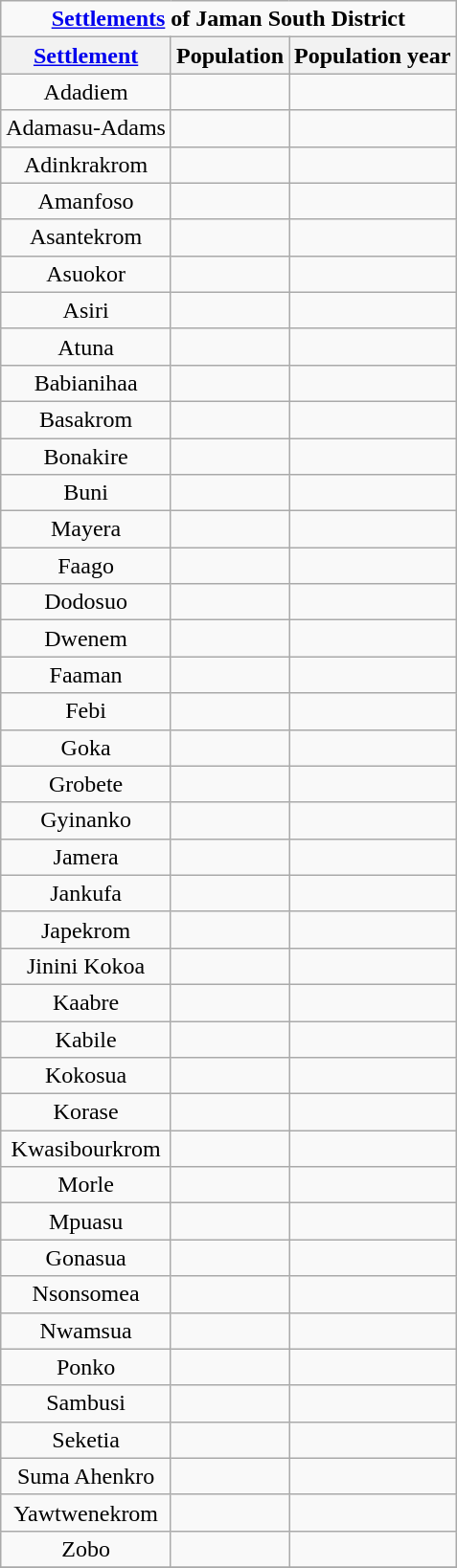<table class="wikitable sortable" style="text-align: center">
<tr>
<td align=center colspan=4><strong><a href='#'>Settlements</a> of Jaman South District</strong></td>
</tr>
<tr>
<th class="unsortable"><a href='#'>Settlement</a></th>
<th class="unsortable">Population</th>
<th class="unsortable">Population year</th>
</tr>
<tr>
<td>Adadiem</td>
<td></td>
<td></td>
</tr>
<tr>
<td>Adamasu-Adams</td>
<td></td>
<td></td>
</tr>
<tr>
<td>Adinkrakrom</td>
<td></td>
<td></td>
</tr>
<tr>
<td>Amanfoso</td>
<td></td>
<td></td>
</tr>
<tr>
<td>Asantekrom</td>
<td></td>
<td></td>
</tr>
<tr>
<td>Asuokor</td>
<td></td>
<td></td>
</tr>
<tr>
<td>Asiri</td>
<td></td>
<td></td>
</tr>
<tr>
<td>Atuna</td>
<td></td>
<td></td>
</tr>
<tr>
<td>Babianihaa</td>
<td></td>
<td></td>
</tr>
<tr>
<td>Basakrom</td>
<td></td>
<td></td>
</tr>
<tr>
<td>Bonakire</td>
<td></td>
<td></td>
</tr>
<tr>
<td>Buni</td>
<td></td>
<td></td>
</tr>
<tr>
<td>Mayera</td>
<td></td>
<td></td>
</tr>
<tr>
<td>Faago</td>
<td></td>
<td></td>
</tr>
<tr>
<td>Dodosuo</td>
<td></td>
<td></td>
</tr>
<tr>
<td>Dwenem</td>
<td></td>
<td></td>
</tr>
<tr>
<td>Faaman</td>
<td></td>
<td></td>
</tr>
<tr>
<td>Febi</td>
<td></td>
<td></td>
</tr>
<tr>
<td>Goka</td>
<td></td>
<td></td>
</tr>
<tr>
<td>Grobete</td>
<td></td>
<td></td>
</tr>
<tr>
<td>Gyinanko</td>
<td></td>
<td></td>
</tr>
<tr>
<td>Jamera</td>
<td></td>
<td></td>
</tr>
<tr>
<td>Jankufa</td>
<td></td>
<td></td>
</tr>
<tr>
<td>Japekrom</td>
<td></td>
<td></td>
</tr>
<tr>
<td>Jinini Kokoa</td>
<td></td>
<td></td>
</tr>
<tr>
<td>Kaabre</td>
<td></td>
<td></td>
</tr>
<tr>
<td>Kabile</td>
<td></td>
<td></td>
</tr>
<tr>
<td>Kokosua</td>
<td></td>
<td></td>
</tr>
<tr>
<td>Korase</td>
<td></td>
<td></td>
</tr>
<tr>
<td>Kwasibourkrom</td>
<td></td>
<td></td>
</tr>
<tr>
<td>Morle</td>
<td></td>
<td></td>
</tr>
<tr>
<td>Mpuasu</td>
<td></td>
<td></td>
</tr>
<tr>
<td>Gonasua</td>
<td></td>
<td></td>
</tr>
<tr>
<td>Nsonsomea</td>
<td></td>
<td></td>
</tr>
<tr>
<td>Nwamsua</td>
<td></td>
<td></td>
</tr>
<tr>
<td>Ponko</td>
<td></td>
<td></td>
</tr>
<tr>
<td>Sambusi</td>
<td></td>
<td></td>
</tr>
<tr>
<td>Seketia</td>
<td></td>
<td></td>
</tr>
<tr>
<td>Suma Ahenkro</td>
<td></td>
<td></td>
</tr>
<tr>
<td>Yawtwenekrom</td>
<td></td>
<td></td>
</tr>
<tr>
<td>Zobo</td>
<td></td>
<td></td>
</tr>
<tr>
</tr>
</table>
